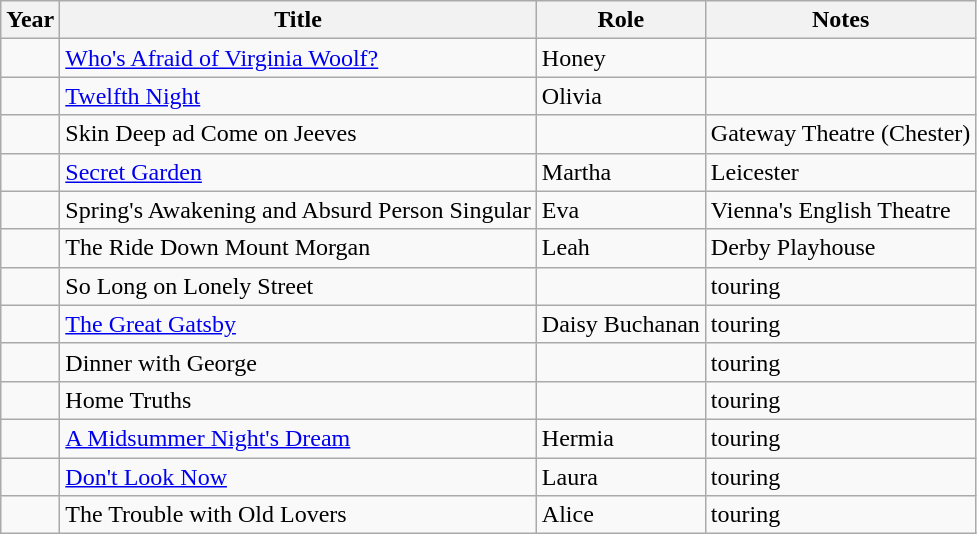<table class=wikitable>
<tr>
<th>Year</th>
<th>Title</th>
<th>Role</th>
<th>Notes</th>
</tr>
<tr>
<td></td>
<td><a href='#'>Who's Afraid of Virginia Woolf?</a></td>
<td>Honey</td>
<td></td>
</tr>
<tr>
<td></td>
<td><a href='#'>Twelfth Night</a></td>
<td>Olivia</td>
<td></td>
</tr>
<tr>
<td></td>
<td>Skin Deep ad Come on Jeeves</td>
<td></td>
<td>Gateway Theatre (Chester)</td>
</tr>
<tr>
<td></td>
<td><a href='#'>Secret Garden</a></td>
<td>Martha</td>
<td>Leicester</td>
</tr>
<tr>
<td></td>
<td>Spring's Awakening and Absurd Person Singular</td>
<td>Eva</td>
<td>Vienna's English Theatre</td>
</tr>
<tr>
<td></td>
<td>The Ride Down Mount Morgan</td>
<td>Leah</td>
<td>Derby Playhouse</td>
</tr>
<tr>
<td></td>
<td>So Long on Lonely Street</td>
<td></td>
<td>touring</td>
</tr>
<tr>
<td></td>
<td><a href='#'>The Great Gatsby</a></td>
<td>Daisy Buchanan</td>
<td>touring</td>
</tr>
<tr>
<td></td>
<td>Dinner with George</td>
<td></td>
<td>touring</td>
</tr>
<tr>
<td></td>
<td>Home Truths</td>
<td></td>
<td>touring</td>
</tr>
<tr>
<td></td>
<td><a href='#'>A Midsummer Night's Dream</a></td>
<td>Hermia</td>
<td>touring</td>
</tr>
<tr>
<td></td>
<td><a href='#'>Don't Look Now</a></td>
<td>Laura</td>
<td>touring</td>
</tr>
<tr>
<td></td>
<td>The Trouble with Old Lovers</td>
<td>Alice</td>
<td>touring</td>
</tr>
</table>
